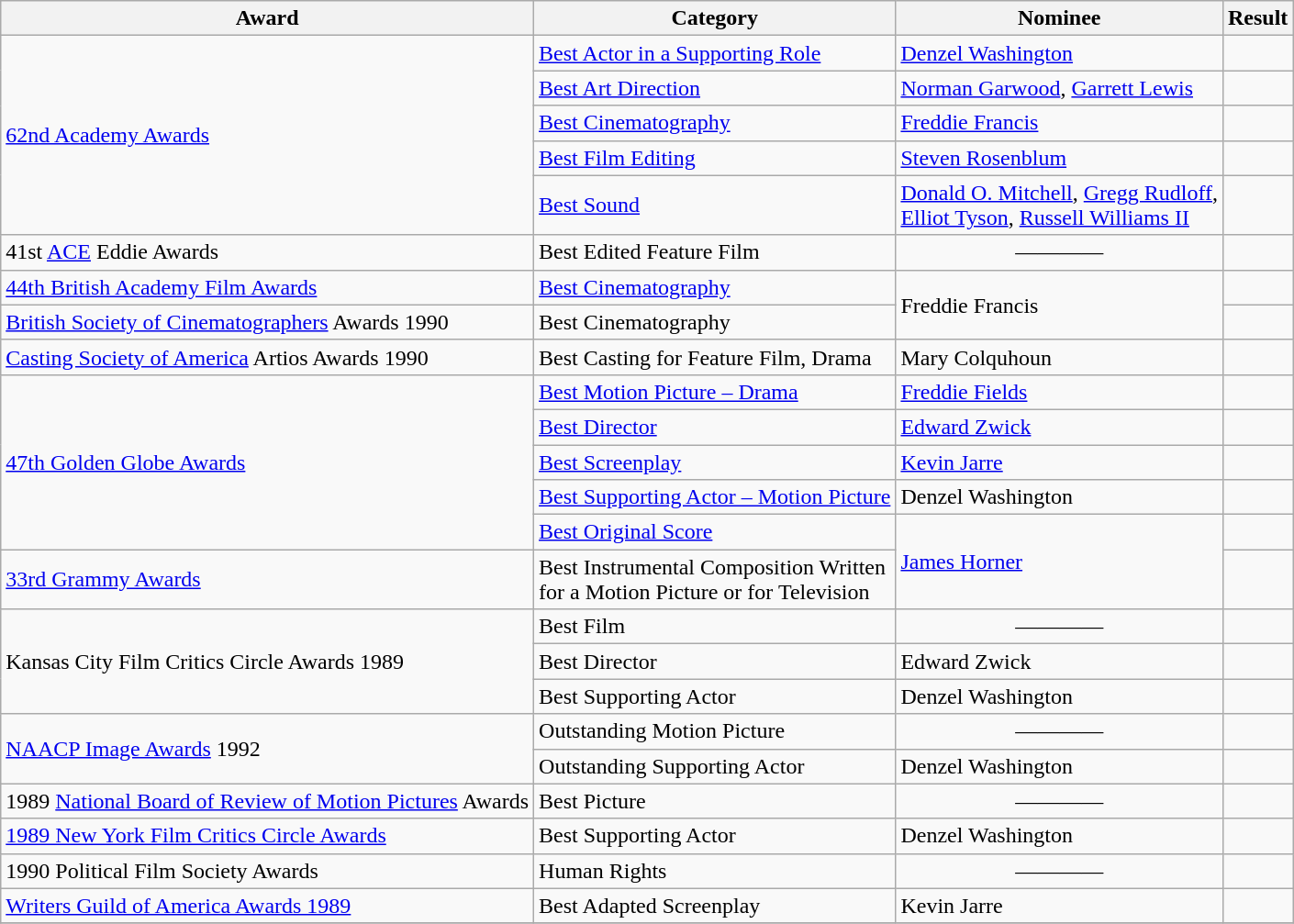<table class="wikitable">
<tr>
<th>Award</th>
<th>Category</th>
<th>Nominee</th>
<th>Result</th>
</tr>
<tr>
<td rowspan=5><a href='#'>62nd Academy Awards</a></td>
<td><a href='#'>Best Actor in a Supporting Role</a></td>
<td><a href='#'>Denzel Washington</a></td>
<td></td>
</tr>
<tr>
<td><a href='#'>Best Art Direction</a></td>
<td><a href='#'>Norman Garwood</a>, <a href='#'>Garrett Lewis</a></td>
<td></td>
</tr>
<tr>
<td><a href='#'>Best Cinematography</a></td>
<td><a href='#'>Freddie Francis</a></td>
<td></td>
</tr>
<tr>
<td><a href='#'>Best Film Editing</a></td>
<td><a href='#'>Steven Rosenblum</a></td>
<td></td>
</tr>
<tr>
<td><a href='#'>Best Sound</a></td>
<td><a href='#'>Donald O. Mitchell</a>, <a href='#'>Gregg Rudloff</a>,<br><a href='#'>Elliot Tyson</a>, <a href='#'>Russell Williams II</a></td>
<td></td>
</tr>
<tr>
<td>41st <a href='#'>ACE</a> Eddie Awards</td>
<td>Best Edited Feature Film</td>
<td align="center">————</td>
<td></td>
</tr>
<tr>
<td><a href='#'>44th British Academy Film Awards</a></td>
<td><a href='#'>Best Cinematography</a></td>
<td rowspan=2>Freddie Francis</td>
<td></td>
</tr>
<tr>
<td><a href='#'>British Society of Cinematographers</a> Awards 1990</td>
<td>Best Cinematography</td>
<td></td>
</tr>
<tr>
<td><a href='#'>Casting Society of America</a> Artios Awards 1990</td>
<td>Best Casting for Feature Film, Drama</td>
<td>Mary Colquhoun</td>
<td></td>
</tr>
<tr>
<td rowspan=5><a href='#'>47th Golden Globe Awards</a></td>
<td><a href='#'>Best Motion Picture – Drama</a></td>
<td><a href='#'>Freddie Fields</a></td>
<td></td>
</tr>
<tr>
<td><a href='#'>Best Director</a></td>
<td><a href='#'>Edward Zwick</a></td>
<td></td>
</tr>
<tr>
<td><a href='#'>Best Screenplay</a></td>
<td><a href='#'>Kevin Jarre</a></td>
<td></td>
</tr>
<tr>
<td><a href='#'>Best Supporting Actor – Motion Picture</a></td>
<td>Denzel Washington</td>
<td></td>
</tr>
<tr>
<td><a href='#'>Best Original Score</a></td>
<td rowspan=2><a href='#'>James Horner</a></td>
<td></td>
</tr>
<tr>
<td><a href='#'>33rd Grammy Awards</a></td>
<td>Best Instrumental Composition Written<br>for a Motion Picture or for Television</td>
<td></td>
</tr>
<tr>
<td rowspan=3>Kansas City Film Critics Circle Awards 1989</td>
<td>Best Film</td>
<td align="center">————</td>
<td></td>
</tr>
<tr>
<td>Best Director</td>
<td>Edward Zwick</td>
<td></td>
</tr>
<tr>
<td>Best Supporting Actor</td>
<td>Denzel Washington</td>
<td></td>
</tr>
<tr>
<td rowspan=2><a href='#'>NAACP Image Awards</a> 1992</td>
<td>Outstanding Motion Picture</td>
<td align="center">————</td>
<td></td>
</tr>
<tr>
<td>Outstanding Supporting Actor</td>
<td>Denzel Washington</td>
<td></td>
</tr>
<tr>
<td>1989 <a href='#'>National Board of Review of Motion Pictures</a> Awards</td>
<td>Best Picture</td>
<td align="center">————</td>
<td></td>
</tr>
<tr>
<td><a href='#'>1989 New York Film Critics Circle Awards</a></td>
<td>Best Supporting Actor</td>
<td>Denzel Washington</td>
<td></td>
</tr>
<tr>
<td>1990 Political Film Society Awards</td>
<td>Human Rights</td>
<td align="center">————</td>
<td></td>
</tr>
<tr>
<td><a href='#'>Writers Guild of America Awards 1989</a></td>
<td>Best Adapted Screenplay</td>
<td>Kevin Jarre</td>
<td></td>
</tr>
<tr>
</tr>
</table>
